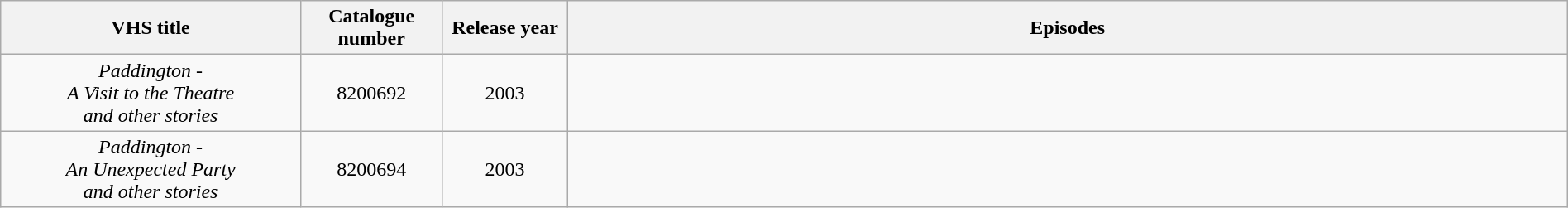<table class="wikitable" style="text-align:center; width:100%;">
<tr>
<th style="width:12%;">VHS title</th>
<th style="width:05%;">Catalogue<br>number</th>
<th style="width:05%;">Release year</th>
<th style="width:40%;">Episodes</th>
</tr>
<tr>
<td><em>Paddington -<br>A Visit to the Theatre<br>and other stories</em></td>
<td>8200692</td>
<td>2003</td>
<td></td>
</tr>
<tr>
<td><em>Paddington -<br>An Unexpected Party<br>and other stories</em></td>
<td>8200694</td>
<td>2003</td>
<td></td>
</tr>
</table>
